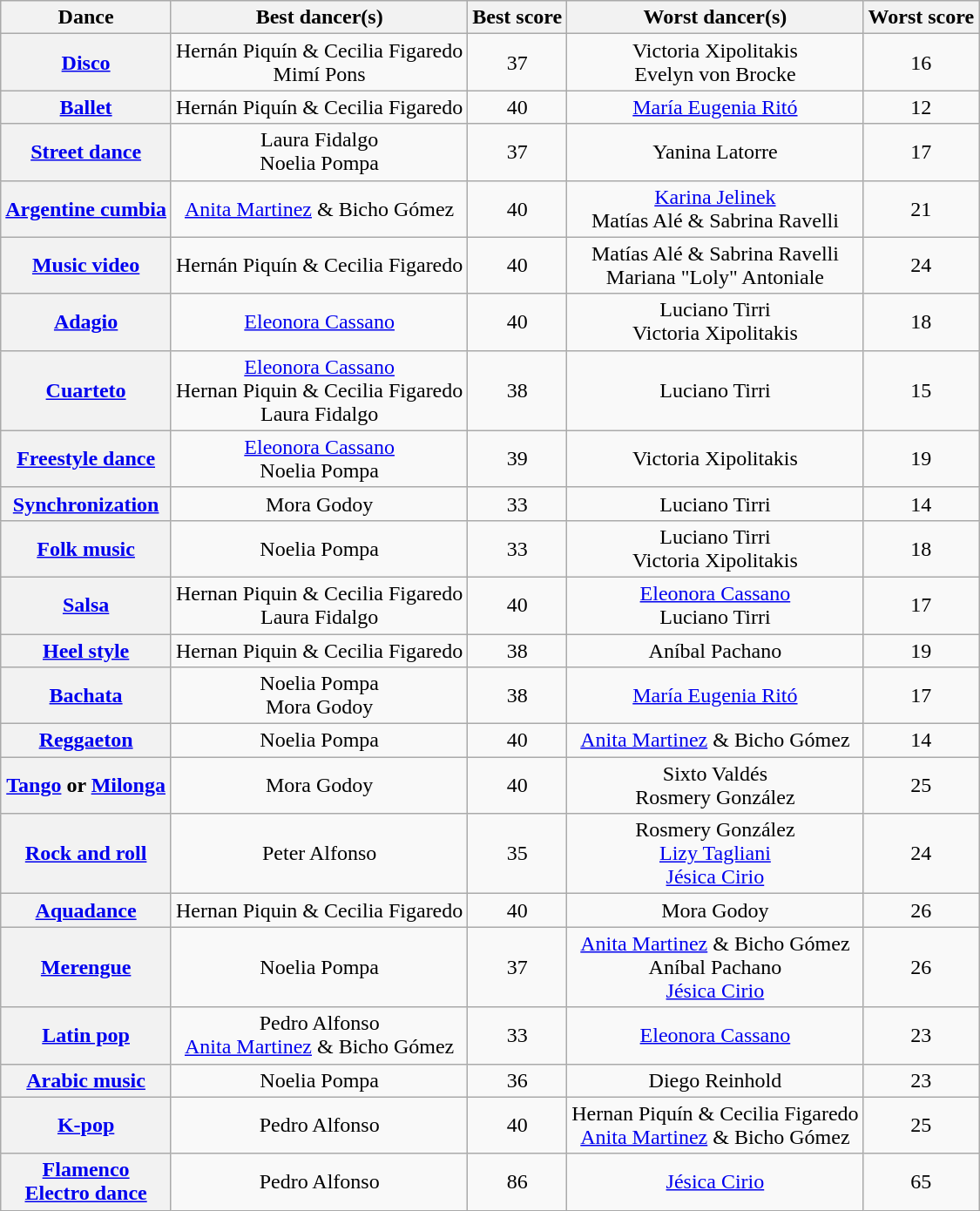<table class="wikitable sortable" style="text-align:center;">
<tr>
<th>Dance</th>
<th class="sortable">Best dancer(s)</th>
<th>Best score</th>
<th class="sortable">Worst dancer(s)</th>
<th>Worst score</th>
</tr>
<tr>
<th><a href='#'>Disco</a></th>
<td>Hernán Piquín & Cecilia Figaredo<br>Mimí Pons</td>
<td>37</td>
<td>Victoria Xipolitakis<br>Evelyn von Brocke</td>
<td>16</td>
</tr>
<tr>
<th><a href='#'>Ballet</a></th>
<td>Hernán Piquín & Cecilia Figaredo</td>
<td>40</td>
<td><a href='#'>María Eugenia Ritó</a></td>
<td>12</td>
</tr>
<tr>
<th><a href='#'>Street dance</a></th>
<td>Laura Fidalgo<br>Noelia Pompa</td>
<td>37</td>
<td>Yanina Latorre</td>
<td>17</td>
</tr>
<tr>
<th><a href='#'>Argentine cumbia</a></th>
<td><a href='#'>Anita Martinez</a> & Bicho Gómez</td>
<td>40</td>
<td><a href='#'>Karina Jelinek</a><br>Matías Alé & Sabrina Ravelli</td>
<td>21</td>
</tr>
<tr>
<th><a href='#'>Music video</a></th>
<td>Hernán Piquín & Cecilia Figaredo</td>
<td>40</td>
<td>Matías Alé & Sabrina Ravelli<br>Mariana "Loly" Antoniale</td>
<td>24</td>
</tr>
<tr>
<th><a href='#'>Adagio</a></th>
<td><a href='#'>Eleonora Cassano</a></td>
<td>40</td>
<td>Luciano Tirri<br>Victoria Xipolitakis</td>
<td>18</td>
</tr>
<tr>
<th><a href='#'>Cuarteto</a></th>
<td><a href='#'>Eleonora Cassano</a><br>Hernan Piquin & Cecilia Figaredo<br>Laura Fidalgo</td>
<td>38</td>
<td>Luciano Tirri</td>
<td>15</td>
</tr>
<tr>
<th><a href='#'>Freestyle dance</a></th>
<td><a href='#'>Eleonora Cassano</a><br>Noelia Pompa</td>
<td>39</td>
<td>Victoria Xipolitakis</td>
<td>19</td>
</tr>
<tr>
<th><a href='#'>Synchronization</a></th>
<td>Mora Godoy</td>
<td>33</td>
<td>Luciano Tirri</td>
<td>14</td>
</tr>
<tr>
<th><a href='#'>Folk music</a></th>
<td>Noelia Pompa</td>
<td>33</td>
<td>Luciano Tirri<br>Victoria Xipolitakis</td>
<td>18</td>
</tr>
<tr>
<th><a href='#'>Salsa</a></th>
<td>Hernan Piquin & Cecilia Figaredo<br>Laura Fidalgo</td>
<td>40</td>
<td><a href='#'>Eleonora Cassano</a><br>Luciano Tirri</td>
<td>17</td>
</tr>
<tr>
<th><a href='#'>Heel style</a></th>
<td>Hernan Piquin & Cecilia Figaredo</td>
<td>38</td>
<td>Aníbal Pachano</td>
<td>19</td>
</tr>
<tr>
<th><a href='#'>Bachata</a></th>
<td>Noelia Pompa<br>Mora Godoy</td>
<td>38</td>
<td><a href='#'>María Eugenia Ritó</a></td>
<td>17</td>
</tr>
<tr>
<th><a href='#'>Reggaeton</a></th>
<td>Noelia Pompa</td>
<td>40</td>
<td><a href='#'>Anita Martinez</a> & Bicho Gómez</td>
<td>14</td>
</tr>
<tr>
<th><a href='#'>Tango</a> or <a href='#'>Milonga</a></th>
<td>Mora Godoy</td>
<td>40</td>
<td>Sixto Valdés<br>Rosmery González</td>
<td>25</td>
</tr>
<tr>
<th><a href='#'>Rock and roll</a></th>
<td>Peter Alfonso</td>
<td>35</td>
<td>Rosmery González<br><a href='#'>Lizy Tagliani</a><br><a href='#'>Jésica Cirio</a></td>
<td>24</td>
</tr>
<tr>
<th><a href='#'>Aquadance</a></th>
<td>Hernan Piquin & Cecilia Figaredo</td>
<td>40</td>
<td>Mora Godoy</td>
<td>26</td>
</tr>
<tr>
<th><a href='#'>Merengue</a></th>
<td>Noelia Pompa</td>
<td>37</td>
<td><a href='#'>Anita Martinez</a> & Bicho Gómez<br>Aníbal Pachano<br><a href='#'>Jésica Cirio</a></td>
<td>26</td>
</tr>
<tr>
<th><a href='#'>Latin pop</a></th>
<td>Pedro Alfonso<br><a href='#'>Anita Martinez</a> & Bicho Gómez</td>
<td>33</td>
<td><a href='#'>Eleonora Cassano</a></td>
<td>23</td>
</tr>
<tr>
<th><a href='#'>Arabic music</a></th>
<td>Noelia Pompa</td>
<td>36</td>
<td>Diego Reinhold</td>
<td>23</td>
</tr>
<tr>
<th><a href='#'>K-pop</a></th>
<td>Pedro Alfonso</td>
<td>40</td>
<td>Hernan Piquín & Cecilia Figaredo<br><a href='#'>Anita Martinez</a> & Bicho Gómez</td>
<td>25</td>
</tr>
<tr>
<th><a href='#'>Flamenco</a> <br> <a href='#'>Electro dance</a></th>
<td>Pedro Alfonso</td>
<td>86</td>
<td><a href='#'>Jésica Cirio</a></td>
<td>65</td>
</tr>
</table>
